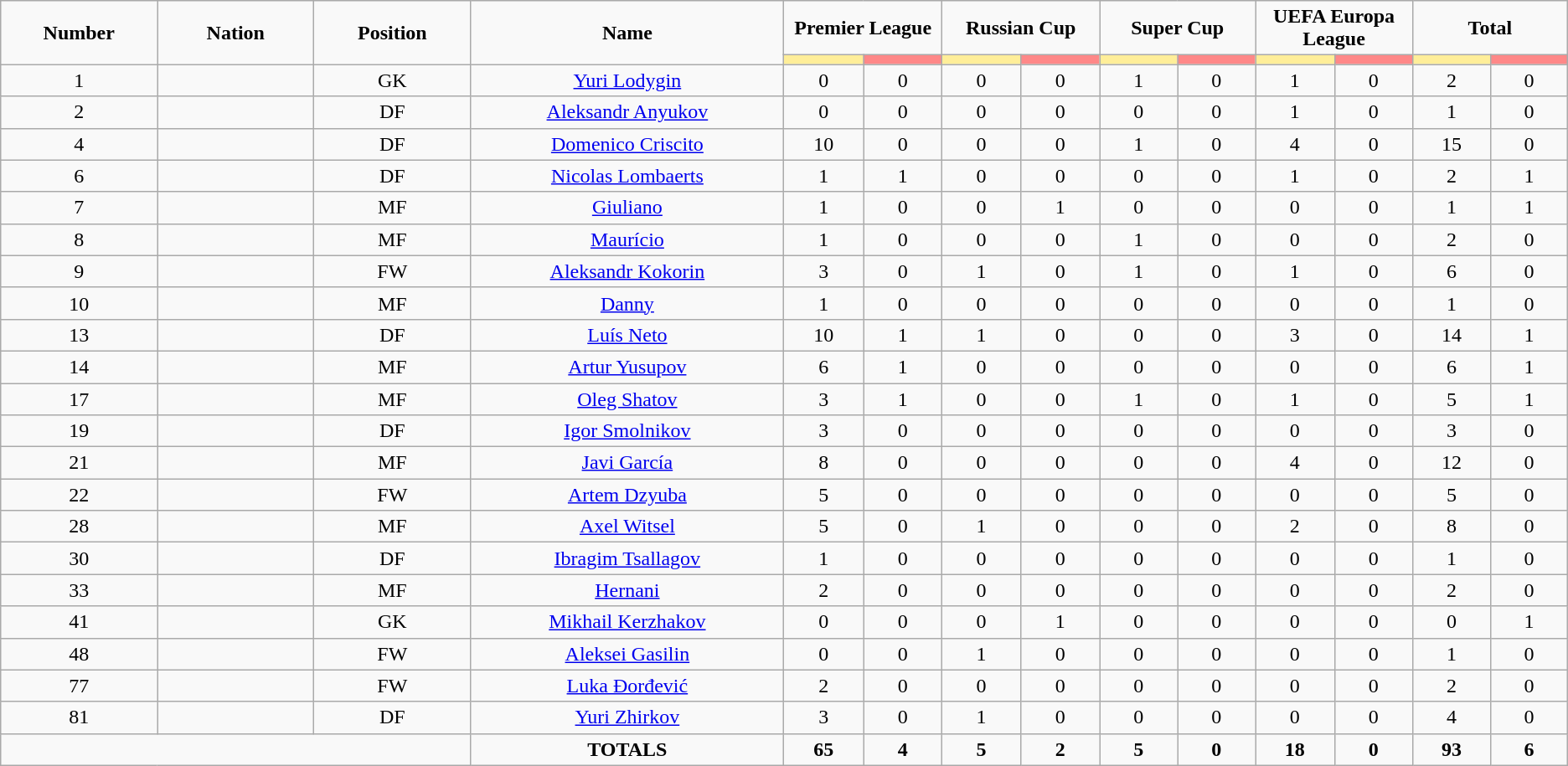<table class="wikitable" style="font-size: 100%; text-align: center;">
<tr>
<td rowspan="2" width="10%" align="center"><strong>Number</strong></td>
<td rowspan="2" width="10%" align="center"><strong>Nation</strong></td>
<td rowspan="2" width="10%" align="center"><strong>Position</strong></td>
<td rowspan="2" width="20%" align="center"><strong>Name</strong></td>
<td colspan="2" align="center"><strong>Premier League</strong></td>
<td colspan="2" align="center"><strong>Russian Cup</strong></td>
<td colspan="2" align="center"><strong>Super Cup</strong></td>
<td colspan="2" align="center"><strong>UEFA Europa League</strong></td>
<td colspan="2" align="center"><strong>Total</strong></td>
</tr>
<tr>
<th width=60 style="background: #FFEE99"></th>
<th width=60 style="background: #FF8888"></th>
<th width=60 style="background: #FFEE99"></th>
<th width=60 style="background: #FF8888"></th>
<th width=60 style="background: #FFEE99"></th>
<th width=60 style="background: #FF8888"></th>
<th width=60 style="background: #FFEE99"></th>
<th width=60 style="background: #FF8888"></th>
<th width=60 style="background: #FFEE99"></th>
<th width=60 style="background: #FF8888"></th>
</tr>
<tr>
<td>1</td>
<td></td>
<td>GK</td>
<td><a href='#'>Yuri Lodygin</a></td>
<td>0</td>
<td>0</td>
<td>0</td>
<td>0</td>
<td>1</td>
<td>0</td>
<td>1</td>
<td>0</td>
<td>2</td>
<td>0</td>
</tr>
<tr>
<td>2</td>
<td></td>
<td>DF</td>
<td><a href='#'>Aleksandr Anyukov</a></td>
<td>0</td>
<td>0</td>
<td>0</td>
<td>0</td>
<td>0</td>
<td>0</td>
<td>1</td>
<td>0</td>
<td>1</td>
<td>0</td>
</tr>
<tr>
<td>4</td>
<td></td>
<td>DF</td>
<td><a href='#'>Domenico Criscito</a></td>
<td>10</td>
<td>0</td>
<td>0</td>
<td>0</td>
<td>1</td>
<td>0</td>
<td>4</td>
<td>0</td>
<td>15</td>
<td>0</td>
</tr>
<tr>
<td>6</td>
<td></td>
<td>DF</td>
<td><a href='#'>Nicolas Lombaerts</a></td>
<td>1</td>
<td>1</td>
<td>0</td>
<td>0</td>
<td>0</td>
<td>0</td>
<td>1</td>
<td>0</td>
<td>2</td>
<td>1</td>
</tr>
<tr>
<td>7</td>
<td></td>
<td>MF</td>
<td><a href='#'>Giuliano</a></td>
<td>1</td>
<td>0</td>
<td>0</td>
<td>1</td>
<td>0</td>
<td>0</td>
<td>0</td>
<td>0</td>
<td>1</td>
<td>1</td>
</tr>
<tr>
<td>8</td>
<td></td>
<td>MF</td>
<td><a href='#'>Maurício</a></td>
<td>1</td>
<td>0</td>
<td>0</td>
<td>0</td>
<td>1</td>
<td>0</td>
<td>0</td>
<td>0</td>
<td>2</td>
<td>0</td>
</tr>
<tr>
<td>9</td>
<td></td>
<td>FW</td>
<td><a href='#'>Aleksandr Kokorin</a></td>
<td>3</td>
<td>0</td>
<td>1</td>
<td>0</td>
<td>1</td>
<td>0</td>
<td>1</td>
<td>0</td>
<td>6</td>
<td>0</td>
</tr>
<tr>
<td>10</td>
<td></td>
<td>MF</td>
<td><a href='#'>Danny</a></td>
<td>1</td>
<td>0</td>
<td>0</td>
<td>0</td>
<td>0</td>
<td>0</td>
<td>0</td>
<td>0</td>
<td>1</td>
<td>0</td>
</tr>
<tr>
<td>13</td>
<td></td>
<td>DF</td>
<td><a href='#'>Luís Neto</a></td>
<td>10</td>
<td>1</td>
<td>1</td>
<td>0</td>
<td>0</td>
<td>0</td>
<td>3</td>
<td>0</td>
<td>14</td>
<td>1</td>
</tr>
<tr>
<td>14</td>
<td></td>
<td>MF</td>
<td><a href='#'>Artur Yusupov</a></td>
<td>6</td>
<td>1</td>
<td>0</td>
<td>0</td>
<td>0</td>
<td>0</td>
<td>0</td>
<td>0</td>
<td>6</td>
<td>1</td>
</tr>
<tr>
<td>17</td>
<td></td>
<td>MF</td>
<td><a href='#'>Oleg Shatov</a></td>
<td>3</td>
<td>1</td>
<td>0</td>
<td>0</td>
<td>1</td>
<td>0</td>
<td>1</td>
<td>0</td>
<td>5</td>
<td>1</td>
</tr>
<tr>
<td>19</td>
<td></td>
<td>DF</td>
<td><a href='#'>Igor Smolnikov</a></td>
<td>3</td>
<td>0</td>
<td>0</td>
<td>0</td>
<td>0</td>
<td>0</td>
<td>0</td>
<td>0</td>
<td>3</td>
<td>0</td>
</tr>
<tr>
<td>21</td>
<td></td>
<td>MF</td>
<td><a href='#'>Javi García</a></td>
<td>8</td>
<td>0</td>
<td>0</td>
<td>0</td>
<td>0</td>
<td>0</td>
<td>4</td>
<td>0</td>
<td>12</td>
<td>0</td>
</tr>
<tr>
<td>22</td>
<td></td>
<td>FW</td>
<td><a href='#'>Artem Dzyuba</a></td>
<td>5</td>
<td>0</td>
<td>0</td>
<td>0</td>
<td>0</td>
<td>0</td>
<td>0</td>
<td>0</td>
<td>5</td>
<td>0</td>
</tr>
<tr>
<td>28</td>
<td></td>
<td>MF</td>
<td><a href='#'>Axel Witsel</a></td>
<td>5</td>
<td>0</td>
<td>1</td>
<td>0</td>
<td>0</td>
<td>0</td>
<td>2</td>
<td>0</td>
<td>8</td>
<td>0</td>
</tr>
<tr>
<td>30</td>
<td></td>
<td>DF</td>
<td><a href='#'>Ibragim Tsallagov</a></td>
<td>1</td>
<td>0</td>
<td>0</td>
<td>0</td>
<td>0</td>
<td>0</td>
<td>0</td>
<td>0</td>
<td>1</td>
<td>0</td>
</tr>
<tr>
<td>33</td>
<td></td>
<td>MF</td>
<td><a href='#'>Hernani</a></td>
<td>2</td>
<td>0</td>
<td>0</td>
<td>0</td>
<td>0</td>
<td>0</td>
<td>0</td>
<td>0</td>
<td>2</td>
<td>0</td>
</tr>
<tr>
<td>41</td>
<td></td>
<td>GK</td>
<td><a href='#'>Mikhail Kerzhakov</a></td>
<td>0</td>
<td>0</td>
<td>0</td>
<td>1</td>
<td>0</td>
<td>0</td>
<td>0</td>
<td>0</td>
<td>0</td>
<td>1</td>
</tr>
<tr>
<td>48</td>
<td></td>
<td>FW</td>
<td><a href='#'>Aleksei Gasilin</a></td>
<td>0</td>
<td>0</td>
<td>1</td>
<td>0</td>
<td>0</td>
<td>0</td>
<td>0</td>
<td>0</td>
<td>1</td>
<td>0</td>
</tr>
<tr>
<td>77</td>
<td></td>
<td>FW</td>
<td><a href='#'>Luka Đorđević</a></td>
<td>2</td>
<td>0</td>
<td>0</td>
<td>0</td>
<td>0</td>
<td>0</td>
<td>0</td>
<td>0</td>
<td>2</td>
<td>0</td>
</tr>
<tr>
<td>81</td>
<td></td>
<td>DF</td>
<td><a href='#'>Yuri Zhirkov</a></td>
<td>3</td>
<td>0</td>
<td>1</td>
<td>0</td>
<td>0</td>
<td>0</td>
<td>0</td>
<td>0</td>
<td>4</td>
<td>0</td>
</tr>
<tr>
<td colspan="3"></td>
<td><strong>TOTALS</strong></td>
<td><strong>65</strong></td>
<td><strong>4</strong></td>
<td><strong>5</strong></td>
<td><strong>2</strong></td>
<td><strong>5</strong></td>
<td><strong>0</strong></td>
<td><strong>18</strong></td>
<td><strong>0</strong></td>
<td><strong>93</strong></td>
<td><strong>6</strong></td>
</tr>
</table>
